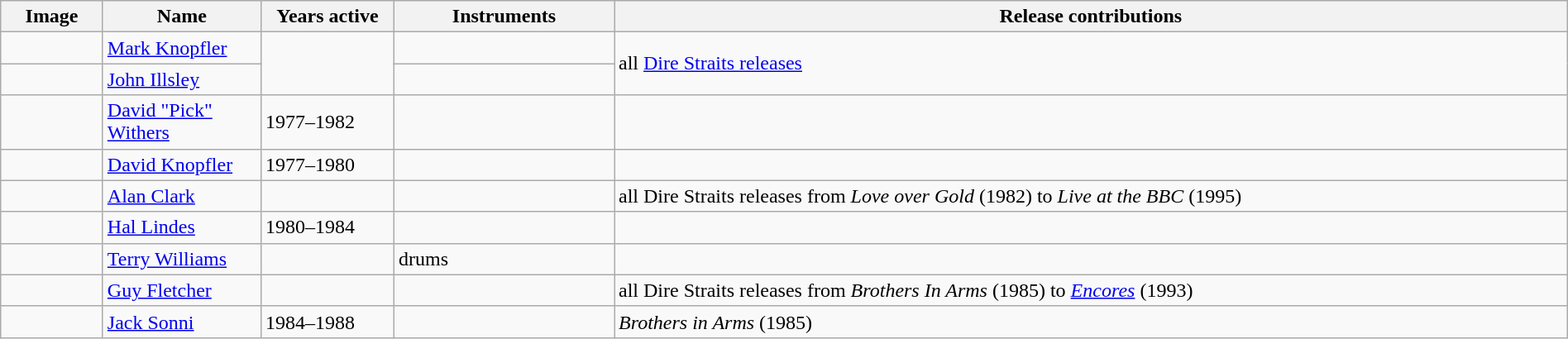<table class="wikitable" border="1" width=100%>
<tr>
<th width="75">Image</th>
<th width="120">Name</th>
<th width="100">Years active</th>
<th width="170">Instruments</th>
<th>Release contributions</th>
</tr>
<tr>
<td></td>
<td><a href='#'>Mark Knopfler</a></td>
<td rowspan="2"></td>
<td></td>
<td rowspan="2">all <a href='#'>Dire Straits releases</a></td>
</tr>
<tr>
<td></td>
<td><a href='#'>John Illsley</a></td>
<td></td>
</tr>
<tr>
<td></td>
<td><a href='#'>David "Pick" Withers</a></td>
<td>1977–1982</td>
<td></td>
<td></td>
</tr>
<tr>
<td></td>
<td><a href='#'>David Knopfler</a></td>
<td>1977–1980</td>
<td></td>
<td></td>
</tr>
<tr>
<td></td>
<td><a href='#'>Alan Clark</a></td>
<td></td>
<td></td>
<td>all Dire Straits releases from <em>Love over Gold</em> (1982) to <em>Live at the BBC</em> (1995)</td>
</tr>
<tr>
<td></td>
<td><a href='#'>Hal Lindes</a></td>
<td>1980–1984</td>
<td></td>
<td></td>
</tr>
<tr>
<td></td>
<td><a href='#'>Terry Williams</a></td>
<td></td>
<td>drums</td>
<td></td>
</tr>
<tr>
<td></td>
<td><a href='#'>Guy Fletcher</a></td>
<td></td>
<td></td>
<td>all Dire Straits releases from <em>Brothers In Arms</em> (1985) to <em><a href='#'>Encores</a></em> (1993)</td>
</tr>
<tr>
<td></td>
<td><a href='#'>Jack Sonni</a></td>
<td>1984–1988 </td>
<td></td>
<td><em>Brothers in Arms</em> (1985)</td>
</tr>
</table>
